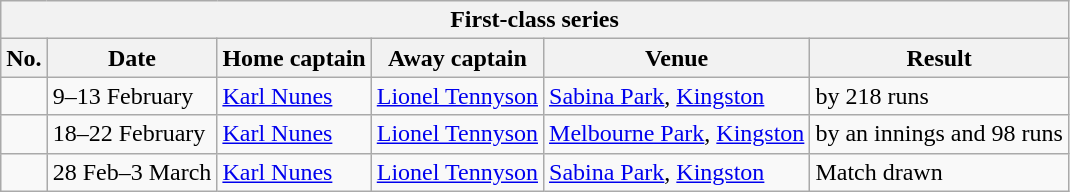<table class="wikitable">
<tr>
<th colspan="9">First-class series</th>
</tr>
<tr>
<th>No.</th>
<th>Date</th>
<th>Home captain</th>
<th>Away captain</th>
<th>Venue</th>
<th>Result</th>
</tr>
<tr>
<td></td>
<td>9–13 February</td>
<td><a href='#'>Karl Nunes</a></td>
<td><a href='#'>Lionel Tennyson</a></td>
<td><a href='#'>Sabina Park</a>, <a href='#'>Kingston</a></td>
<td> by 218 runs</td>
</tr>
<tr>
<td></td>
<td>18–22 February</td>
<td><a href='#'>Karl Nunes</a></td>
<td><a href='#'>Lionel Tennyson</a></td>
<td><a href='#'>Melbourne Park</a>, <a href='#'>Kingston</a></td>
<td> by an innings and 98 runs</td>
</tr>
<tr>
<td></td>
<td>28 Feb–3 March</td>
<td><a href='#'>Karl Nunes</a></td>
<td><a href='#'>Lionel Tennyson</a></td>
<td><a href='#'>Sabina Park</a>, <a href='#'>Kingston</a></td>
<td>Match drawn</td>
</tr>
</table>
